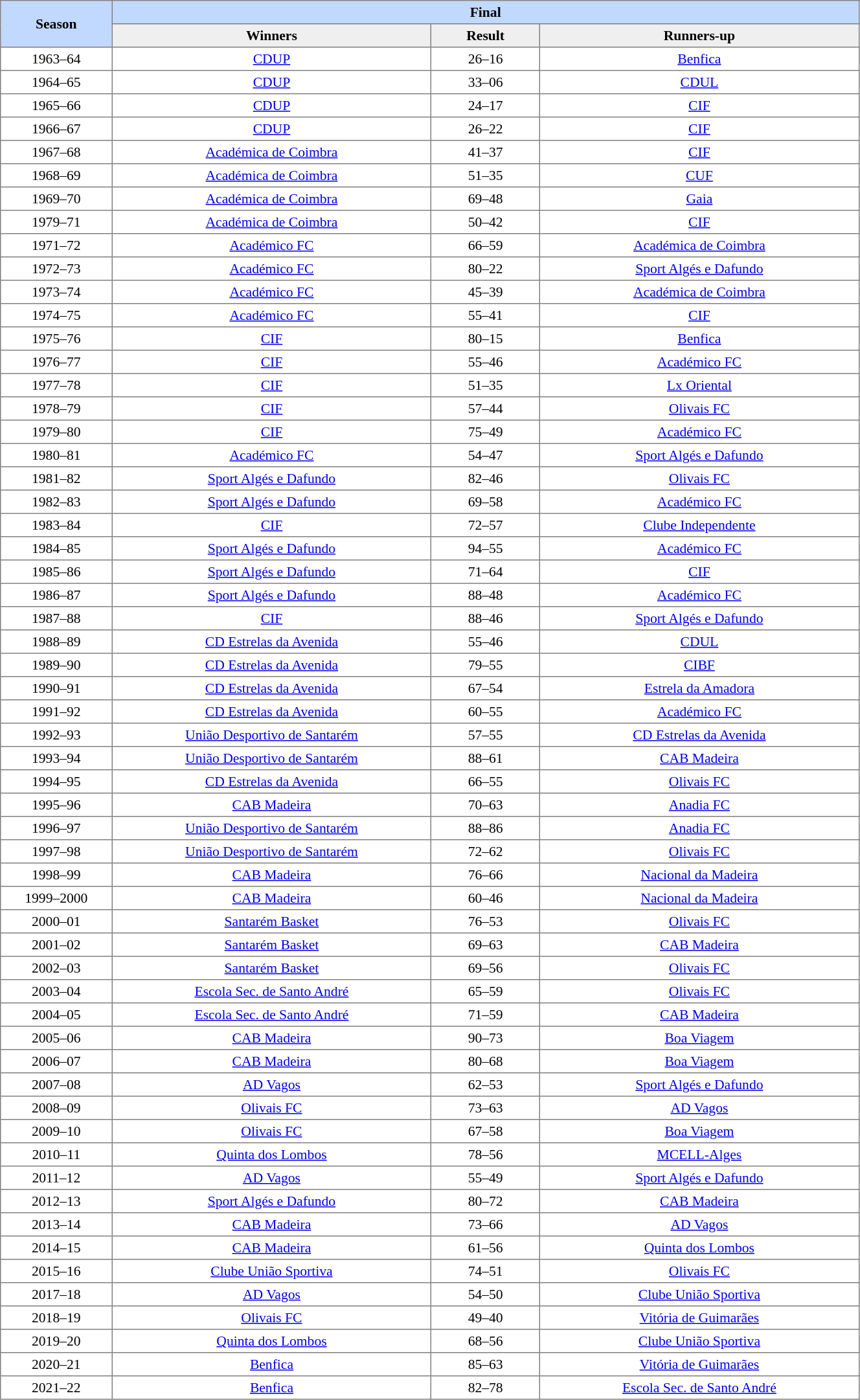<table border=1 style="border-collapse:collapse; font-size:90%;" cellpadding=3 cellspacing=0 width=70%>
<tr bgcolor=#C1D8FF>
<th rowspan=2 width=5%>Season</th>
<th colspan=3>Final</th>
</tr>
<tr bgcolor=#EFEFEF>
<th width=15%>Winners</th>
<th width=5%>Result</th>
<th width=15%>Runners-up</th>
</tr>
<tr align=center>
<td>1963–64</td>
<td><a href='#'>CDUP</a></td>
<td>26–16</td>
<td><a href='#'>Benfica</a></td>
</tr>
<tr align=center>
<td>1964–65</td>
<td><a href='#'>CDUP</a></td>
<td>33–06</td>
<td><a href='#'>CDUL</a></td>
</tr>
<tr align=center>
<td>1965–66</td>
<td><a href='#'>CDUP</a></td>
<td>24–17</td>
<td><a href='#'>CIF</a></td>
</tr>
<tr align=center>
<td>1966–67</td>
<td><a href='#'>CDUP</a></td>
<td>26–22</td>
<td><a href='#'>CIF</a></td>
</tr>
<tr align=center>
<td>1967–68</td>
<td><a href='#'>Académica de Coimbra</a></td>
<td>41–37</td>
<td><a href='#'>CIF</a></td>
</tr>
<tr align=center>
<td>1968–69</td>
<td><a href='#'>Académica de Coimbra</a></td>
<td>51–35</td>
<td><a href='#'>CUF</a></td>
</tr>
<tr align=center>
<td>1969–70</td>
<td><a href='#'>Académica de Coimbra</a></td>
<td>69–48</td>
<td><a href='#'>Gaia</a></td>
</tr>
<tr align=center>
<td>1979–71</td>
<td><a href='#'>Académica de Coimbra</a></td>
<td>50–42</td>
<td><a href='#'>CIF</a></td>
</tr>
<tr align=center>
<td>1971–72</td>
<td><a href='#'>Académico FC</a></td>
<td>66–59</td>
<td><a href='#'>Académica de Coimbra</a></td>
</tr>
<tr align=center>
<td>1972–73</td>
<td><a href='#'>Académico FC</a></td>
<td>80–22</td>
<td><a href='#'>Sport Algés e Dafundo</a></td>
</tr>
<tr align=center>
<td>1973–74</td>
<td><a href='#'>Académico FC</a></td>
<td>45–39</td>
<td><a href='#'>Académica de Coimbra</a></td>
</tr>
<tr align=center>
<td>1974–75</td>
<td><a href='#'>Académico FC</a></td>
<td>55–41</td>
<td><a href='#'>CIF</a></td>
</tr>
<tr align=center>
<td>1975–76</td>
<td><a href='#'>CIF</a></td>
<td>80–15</td>
<td><a href='#'>Benfica</a></td>
</tr>
<tr align=center>
<td>1976–77</td>
<td><a href='#'>CIF</a></td>
<td>55–46</td>
<td><a href='#'>Académico FC</a></td>
</tr>
<tr align=center>
<td>1977–78</td>
<td><a href='#'>CIF</a></td>
<td>51–35</td>
<td><a href='#'>Lx Oriental</a></td>
</tr>
<tr align=center>
<td>1978–79</td>
<td><a href='#'>CIF</a></td>
<td>57–44</td>
<td><a href='#'>Olivais FC</a></td>
</tr>
<tr align=center>
<td>1979–80</td>
<td><a href='#'>CIF</a></td>
<td>75–49</td>
<td><a href='#'>Académico FC</a></td>
</tr>
<tr align=center>
<td>1980–81</td>
<td><a href='#'>Académico FC</a></td>
<td>54–47</td>
<td><a href='#'>Sport Algés e Dafundo</a></td>
</tr>
<tr align=center>
<td>1981–82</td>
<td><a href='#'>Sport Algés e Dafundo</a></td>
<td>82–46</td>
<td><a href='#'>Olivais FC</a></td>
</tr>
<tr align=center>
<td>1982–83</td>
<td><a href='#'>Sport Algés e Dafundo</a></td>
<td>69–58</td>
<td><a href='#'>Académico FC</a></td>
</tr>
<tr align=center>
<td>1983–84</td>
<td><a href='#'>CIF</a></td>
<td>72–57</td>
<td><a href='#'>Clube Independente</a></td>
</tr>
<tr align=center>
<td>1984–85</td>
<td><a href='#'>Sport Algés e Dafundo</a></td>
<td>94–55</td>
<td><a href='#'>Académico FC</a></td>
</tr>
<tr align=center>
<td>1985–86</td>
<td><a href='#'>Sport Algés e Dafundo</a></td>
<td>71–64</td>
<td><a href='#'>CIF</a></td>
</tr>
<tr align=center>
<td>1986–87</td>
<td><a href='#'>Sport Algés e Dafundo</a></td>
<td>88–48</td>
<td><a href='#'>Académico FC</a></td>
</tr>
<tr align=center>
<td>1987–88</td>
<td><a href='#'>CIF</a></td>
<td>88–46</td>
<td><a href='#'>Sport Algés e Dafundo</a></td>
</tr>
<tr align=center>
<td>1988–89</td>
<td><a href='#'>CD Estrelas da Avenida</a></td>
<td>55–46</td>
<td><a href='#'>CDUL</a></td>
</tr>
<tr align=center>
<td>1989–90</td>
<td><a href='#'>CD Estrelas da Avenida</a></td>
<td>79–55</td>
<td><a href='#'>CIBF</a></td>
</tr>
<tr align=center>
<td>1990–91</td>
<td><a href='#'>CD Estrelas da Avenida</a></td>
<td>67–54</td>
<td><a href='#'>Estrela da Amadora</a></td>
</tr>
<tr align=center>
<td>1991–92</td>
<td><a href='#'>CD Estrelas da Avenida</a></td>
<td>60–55</td>
<td><a href='#'>Académico FC</a></td>
</tr>
<tr align=center>
<td>1992–93</td>
<td><a href='#'>União Desportivo de Santarém</a></td>
<td>57–55</td>
<td><a href='#'>CD Estrelas da Avenida</a></td>
</tr>
<tr align=center>
<td>1993–94</td>
<td><a href='#'>União Desportivo de Santarém</a></td>
<td>88–61</td>
<td><a href='#'>CAB Madeira</a></td>
</tr>
<tr align=center>
<td>1994–95</td>
<td><a href='#'>CD Estrelas da Avenida</a></td>
<td>66–55</td>
<td><a href='#'>Olivais FC</a></td>
</tr>
<tr align=center>
<td>1995–96</td>
<td><a href='#'>CAB Madeira</a></td>
<td>70–63</td>
<td><a href='#'>Anadia FC</a></td>
</tr>
<tr align=center>
<td>1996–97</td>
<td><a href='#'>União Desportivo de Santarém</a></td>
<td>88–86</td>
<td><a href='#'>Anadia FC</a></td>
</tr>
<tr align=center>
<td>1997–98</td>
<td><a href='#'>União Desportivo de Santarém</a></td>
<td>72–62</td>
<td><a href='#'>Olivais FC</a></td>
</tr>
<tr align=center>
<td>1998–99</td>
<td><a href='#'>CAB Madeira</a></td>
<td>76–66</td>
<td><a href='#'>Nacional da Madeira</a></td>
</tr>
<tr align=center>
<td>1999–2000</td>
<td><a href='#'>CAB Madeira</a></td>
<td>60–46</td>
<td><a href='#'>Nacional da Madeira</a></td>
</tr>
<tr align=center>
<td>2000–01</td>
<td><a href='#'>Santarém Basket</a></td>
<td>76–53</td>
<td><a href='#'>Olivais FC</a></td>
</tr>
<tr align=center>
<td>2001–02</td>
<td><a href='#'>Santarém Basket</a></td>
<td>69–63</td>
<td><a href='#'>CAB Madeira</a></td>
</tr>
<tr align=center>
<td>2002–03</td>
<td><a href='#'>Santarém Basket</a></td>
<td>69–56</td>
<td><a href='#'>Olivais FC</a></td>
</tr>
<tr align=center>
<td>2003–04</td>
<td><a href='#'>Escola Sec. de Santo André</a></td>
<td>65–59</td>
<td><a href='#'>Olivais FC</a></td>
</tr>
<tr align=center>
<td>2004–05</td>
<td><a href='#'>Escola Sec. de Santo André</a></td>
<td>71–59</td>
<td><a href='#'>CAB Madeira</a></td>
</tr>
<tr align=center>
<td>2005–06</td>
<td><a href='#'>CAB Madeira</a></td>
<td>90–73</td>
<td><a href='#'>Boa Viagem</a></td>
</tr>
<tr align=center>
<td>2006–07</td>
<td><a href='#'>CAB Madeira</a></td>
<td>80–68</td>
<td><a href='#'>Boa Viagem</a></td>
</tr>
<tr align=center>
<td>2007–08</td>
<td><a href='#'>AD Vagos</a></td>
<td>62–53</td>
<td><a href='#'>Sport Algés e Dafundo</a></td>
</tr>
<tr align=center>
<td>2008–09</td>
<td><a href='#'>Olivais FC</a></td>
<td>73–63</td>
<td><a href='#'>AD Vagos</a></td>
</tr>
<tr align=center>
<td>2009–10</td>
<td><a href='#'>Olivais FC</a></td>
<td>67–58</td>
<td><a href='#'>Boa Viagem</a></td>
</tr>
<tr align=center>
<td>2010–11</td>
<td><a href='#'>Quinta dos Lombos</a></td>
<td>78–56</td>
<td><a href='#'>MCELL-Alges</a></td>
</tr>
<tr align=center>
<td>2011–12</td>
<td><a href='#'>AD Vagos</a></td>
<td>55–49</td>
<td><a href='#'>Sport Algés e Dafundo</a></td>
</tr>
<tr align=center>
<td>2012–13</td>
<td><a href='#'>Sport Algés e Dafundo</a></td>
<td>80–72</td>
<td><a href='#'>CAB Madeira</a></td>
</tr>
<tr align=center>
<td>2013–14</td>
<td><a href='#'>CAB Madeira</a></td>
<td>73–66</td>
<td><a href='#'>AD Vagos</a></td>
</tr>
<tr align=center>
<td>2014–15</td>
<td><a href='#'>CAB Madeira</a></td>
<td>61–56</td>
<td><a href='#'>Quinta dos Lombos</a></td>
</tr>
<tr align=center>
<td>2015–16</td>
<td><a href='#'>Clube União Sportiva</a></td>
<td>74–51</td>
<td><a href='#'>Olivais FC</a></td>
</tr>
<tr align=center>
<td>2017–18</td>
<td><a href='#'>AD Vagos</a></td>
<td>54–50</td>
<td><a href='#'>Clube União Sportiva</a></td>
</tr>
<tr align=center>
<td>2018–19</td>
<td><a href='#'>Olivais FC</a></td>
<td>49–40</td>
<td><a href='#'>Vitória de Guimarães</a></td>
</tr>
<tr align=center>
<td>2019–20</td>
<td><a href='#'>Quinta dos Lombos</a></td>
<td>68–56</td>
<td><a href='#'>Clube União Sportiva</a></td>
</tr>
<tr align=center>
<td>2020–21</td>
<td><a href='#'>Benfica</a></td>
<td>85–63</td>
<td><a href='#'>Vitória de Guimarães</a></td>
</tr>
<tr align=center>
<td>2021–22</td>
<td><a href='#'>Benfica</a></td>
<td>82–78</td>
<td><a href='#'>Escola Sec. de Santo André</a></td>
</tr>
</table>
